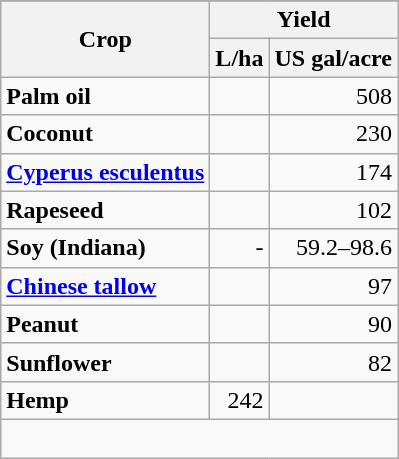<table class="wikitable">
<tr>
</tr>
<tr>
<th rowspan="2">Crop</th>
<th colspan="2">Yield</th>
</tr>
<tr>
<th>L/ha</th>
<th>US gal/acre</th>
</tr>
<tr>
<td><strong>Palm oil</strong></td>
<td align="right"></td>
<td align="right">508</td>
</tr>
<tr>
<td><strong>Coconut</strong></td>
<td align="right"></td>
<td align="right">230</td>
</tr>
<tr>
<td><strong><a href='#'>Cyperus esculentus</a></strong></td>
<td align="right"></td>
<td align="right">174</td>
</tr>
<tr>
<td><strong>Rapeseed</strong></td>
<td align="right"></td>
<td align="right">102</td>
</tr>
<tr>
<td><strong>Soy (Indiana)</strong></td>
<td align="right">-</td>
<td align="right">59.2–98.6</td>
</tr>
<tr>
<td><strong><a href='#'>Chinese tallow</a></strong></td>
<td align="right"></td>
<td align="right">97</td>
</tr>
<tr>
<td><strong>Peanut</strong></td>
<td align="right"></td>
<td align="right">90</td>
</tr>
<tr>
<td><strong>Sunflower</strong></td>
<td align="right"></td>
<td align="right">82</td>
</tr>
<tr>
<td><strong>Hemp</strong></td>
<td align="right">242</td>
<td align="right"></td>
</tr>
<tr>
<td colspan="3"><br>
</td>
</tr>
</table>
